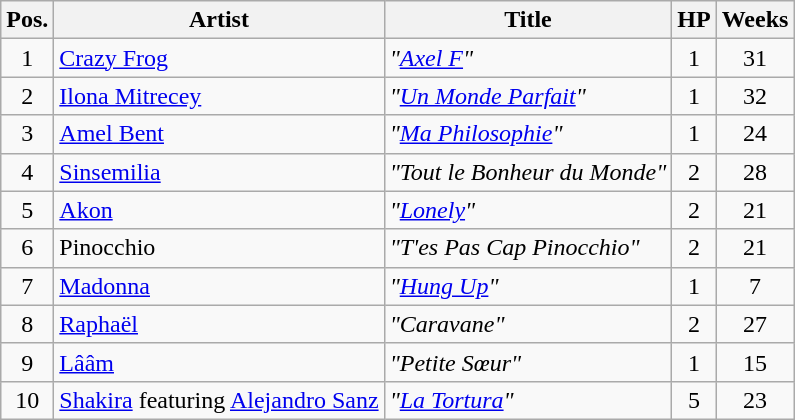<table class="wikitable sortable">
<tr>
<th>Pos.</th>
<th>Artist</th>
<th>Title</th>
<th>HP</th>
<th>Weeks</th>
</tr>
<tr>
<td style="text-align: center;">1</td>
<td><a href='#'>Crazy Frog</a></td>
<td><em>"<a href='#'>Axel F</a>"</em></td>
<td style="text-align: center;">1</td>
<td style="text-align: center;">31</td>
</tr>
<tr>
<td style="text-align: center;">2</td>
<td><a href='#'>Ilona Mitrecey</a></td>
<td><em>"<a href='#'>Un Monde Parfait</a>"</em></td>
<td style="text-align: center;">1</td>
<td style="text-align: center;">32</td>
</tr>
<tr>
<td style="text-align: center;">3</td>
<td><a href='#'>Amel Bent</a></td>
<td><em>"<a href='#'>Ma Philosophie</a>"</em></td>
<td style="text-align: center;">1</td>
<td style="text-align: center;">24</td>
</tr>
<tr>
<td style="text-align: center;">4</td>
<td><a href='#'>Sinsemilia</a></td>
<td><em>"Tout le Bonheur du Monde"</em></td>
<td style="text-align: center;">2</td>
<td style="text-align: center;">28</td>
</tr>
<tr>
<td style="text-align: center;">5</td>
<td><a href='#'>Akon</a></td>
<td><em>"<a href='#'>Lonely</a>"</em></td>
<td style="text-align: center;">2</td>
<td style="text-align: center;">21</td>
</tr>
<tr>
<td style="text-align: center;">6</td>
<td>Pinocchio</td>
<td><em>"T'es Pas Cap Pinocchio"</em></td>
<td style="text-align: center;">2</td>
<td style="text-align: center;">21</td>
</tr>
<tr>
<td style="text-align: center;">7</td>
<td><a href='#'>Madonna</a></td>
<td><em>"<a href='#'>Hung Up</a>"</em></td>
<td style="text-align: center;">1</td>
<td style="text-align: center;">7</td>
</tr>
<tr>
<td style="text-align: center;">8</td>
<td><a href='#'>Raphaël</a></td>
<td><em>"Caravane"</em></td>
<td style="text-align: center;">2</td>
<td style="text-align: center;">27</td>
</tr>
<tr>
<td style="text-align: center;">9</td>
<td><a href='#'>Lââm</a></td>
<td><em>"Petite Sœur"</em></td>
<td style="text-align: center;">1</td>
<td style="text-align: center;">15</td>
</tr>
<tr>
<td style="text-align: center;">10</td>
<td><a href='#'>Shakira</a> featuring <a href='#'>Alejandro Sanz</a></td>
<td><em>"<a href='#'>La Tortura</a>"</em></td>
<td style="text-align: center;">5</td>
<td style="text-align: center;">23</td>
</tr>
</table>
